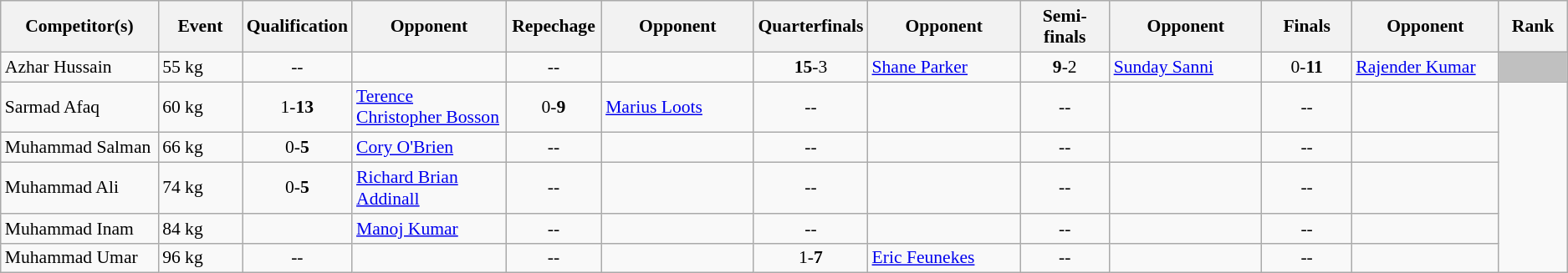<table class=wikitable style="font-size:90%">
<tr>
<th width=125>Competitor(s)</th>
<th width=65>Event</th>
<th width=70>Qualification</th>
<th width=125>Opponent</th>
<th width=70>Repechage</th>
<th width=125>Opponent</th>
<th width=70>Quarterfinals</th>
<th width=125>Opponent</th>
<th width=70>Semi-finals</th>
<th width=125>Opponent</th>
<th width=70>Finals</th>
<th width=120>Opponent</th>
<th rowspan=1 width=50>Rank</th>
</tr>
<tr>
<td>Azhar Hussain</td>
<td>55 kg</td>
<td align="center">--</td>
<td></td>
<td align="center">--</td>
<td></td>
<td align="center"><strong>15</strong>-3</td>
<td> <a href='#'>Shane Parker</a></td>
<td align="center"><strong>9</strong>-2</td>
<td> <a href='#'>Sunday Sanni</a></td>
<td align="center">0-<strong>11</strong></td>
<td> <a href='#'>Rajender Kumar</a></td>
<td align="center" bgcolor=silver></td>
</tr>
<tr>
<td>Sarmad Afaq</td>
<td>60 kg</td>
<td align="center">1-<strong>13</strong></td>
<td><a href='#'>Terence Christopher Bosson</a></td>
<td align="center">0-<strong>9</strong></td>
<td> <a href='#'>Marius Loots</a></td>
<td align="center">--</td>
<td></td>
<td align="center">--</td>
<td></td>
<td align="center">--</td>
<td></td>
</tr>
<tr>
<td>Muhammad Salman</td>
<td>66 kg</td>
<td align="center">0-<strong>5</strong></td>
<td><a href='#'>Cory O'Brien</a></td>
<td align="center">--</td>
<td></td>
<td align="center">--</td>
<td></td>
<td align="center">--</td>
<td></td>
<td align="center">--</td>
<td></td>
</tr>
<tr>
<td>Muhammad Ali</td>
<td>74 kg</td>
<td align="center">0-<strong>5</strong></td>
<td><a href='#'>Richard Brian Addinall</a></td>
<td align="center">--</td>
<td></td>
<td align="center">--</td>
<td></td>
<td align="center">--</td>
<td></td>
<td align="center">--</td>
<td></td>
</tr>
<tr>
<td>Muhammad Inam</td>
<td>84 kg</td>
<td align="center"></td>
<td><a href='#'>Manoj Kumar</a></td>
<td align="center">--</td>
<td></td>
<td align="center">--</td>
<td></td>
<td align="center">--</td>
<td></td>
<td align="center">--</td>
<td></td>
</tr>
<tr>
<td>Muhammad Umar</td>
<td>96 kg</td>
<td align="center">--</td>
<td></td>
<td align="center">--</td>
<td></td>
<td align="center">1-<strong>7</strong></td>
<td><a href='#'>Eric Feunekes</a></td>
<td align="center">--</td>
<td></td>
<td align="center">--</td>
<td></td>
</tr>
</table>
